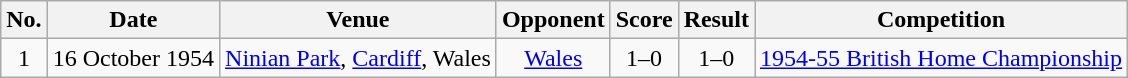<table class="wikitable sortable" style="text-align:center">
<tr>
<th>No.</th>
<th>Date</th>
<th>Venue</th>
<th>Opponent</th>
<th>Score</th>
<th>Result</th>
<th>Competition</th>
</tr>
<tr>
<td>1</td>
<td>16 October 1954</td>
<td><a href='#'>Ninian Park</a>, <a href='#'>Cardiff</a>, Wales</td>
<td><a href='#'>Wales</a></td>
<td>1–0</td>
<td>1–0</td>
<td><a href='#'>1954-55 British Home Championship</a></td>
</tr>
</table>
